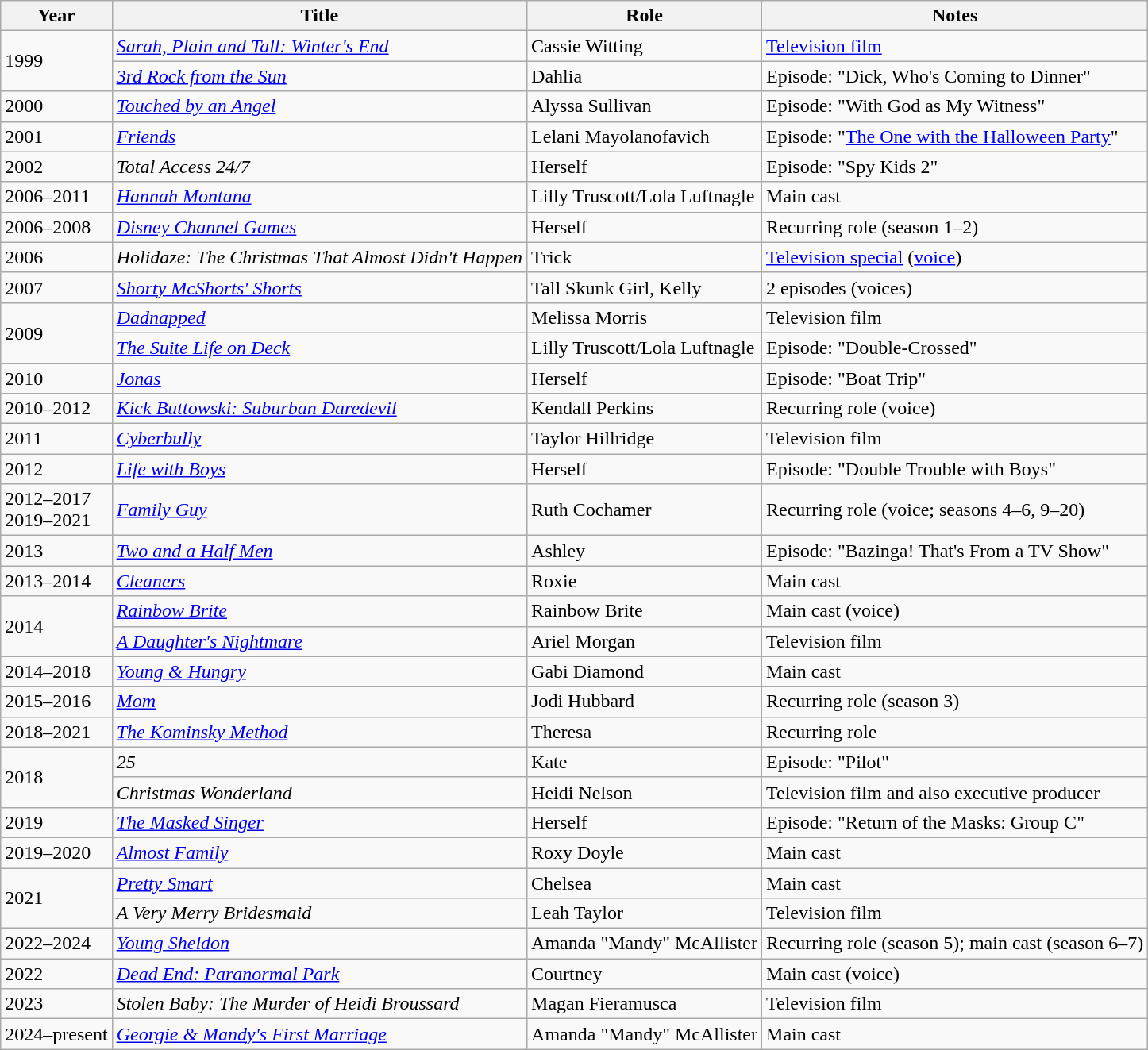<table class="wikitable sortable">
<tr>
<th>Year</th>
<th>Title</th>
<th>Role</th>
<th class="unsortable">Notes</th>
</tr>
<tr>
<td rowspan="2">1999</td>
<td><em><a href='#'>Sarah, Plain and Tall: Winter's End</a></em></td>
<td>Cassie Witting</td>
<td><a href='#'>Television film</a></td>
</tr>
<tr>
<td><em><a href='#'>3rd Rock from the Sun</a></em></td>
<td>Dahlia</td>
<td>Episode: "Dick, Who's Coming to Dinner"</td>
</tr>
<tr>
<td>2000</td>
<td><em><a href='#'>Touched by an Angel</a></em></td>
<td>Alyssa Sullivan</td>
<td>Episode: "With God as My Witness"</td>
</tr>
<tr>
<td>2001</td>
<td><em><a href='#'>Friends</a></em></td>
<td>Lelani Mayolanofavich</td>
<td>Episode: "<a href='#'>The One with the Halloween Party</a>"</td>
</tr>
<tr>
<td>2002</td>
<td><em>Total Access 24/7</em></td>
<td>Herself</td>
<td>Episode: "Spy Kids 2"</td>
</tr>
<tr>
<td>2006–2011</td>
<td><em><a href='#'>Hannah Montana</a></em></td>
<td>Lilly Truscott/Lola Luftnagle</td>
<td>Main cast</td>
</tr>
<tr>
<td>2006–2008</td>
<td><em><a href='#'>Disney Channel Games</a></em></td>
<td>Herself</td>
<td>Recurring role (season 1–2)</td>
</tr>
<tr>
<td>2006</td>
<td><em>Holidaze: The Christmas That Almost Didn't Happen</em></td>
<td>Trick</td>
<td><a href='#'>Television special</a> (<a href='#'>voice</a>)</td>
</tr>
<tr>
<td>2007</td>
<td><em><a href='#'>Shorty McShorts' Shorts</a></em></td>
<td>Tall Skunk Girl, Kelly</td>
<td>2 episodes (voices)</td>
</tr>
<tr>
<td rowspan="2">2009</td>
<td><em><a href='#'>Dadnapped</a></em></td>
<td>Melissa Morris</td>
<td>Television film</td>
</tr>
<tr>
<td><em><a href='#'>The Suite Life on Deck</a></em></td>
<td>Lilly Truscott/Lola Luftnagle</td>
<td>Episode: "Double-Crossed"</td>
</tr>
<tr>
<td>2010</td>
<td><em><a href='#'>Jonas</a></em></td>
<td>Herself</td>
<td>Episode: "Boat Trip"</td>
</tr>
<tr>
<td>2010–2012</td>
<td><em><a href='#'>Kick Buttowski: Suburban Daredevil</a></em></td>
<td>Kendall Perkins</td>
<td>Recurring role (voice)</td>
</tr>
<tr>
<td>2011</td>
<td><em><a href='#'>Cyberbully</a></em></td>
<td>Taylor Hillridge</td>
<td>Television film</td>
</tr>
<tr>
<td>2012</td>
<td><em><a href='#'>Life with Boys</a></em></td>
<td>Herself</td>
<td>Episode: "Double Trouble with Boys"</td>
</tr>
<tr>
<td>2012–2017<br>2019–2021</td>
<td><em><a href='#'>Family Guy</a></em></td>
<td>Ruth Cochamer</td>
<td>Recurring role (voice; seasons 4–6, 9–20)</td>
</tr>
<tr>
<td>2013</td>
<td><em><a href='#'>Two and a Half Men</a></em></td>
<td>Ashley</td>
<td>Episode: "Bazinga! That's From a TV Show"</td>
</tr>
<tr>
<td>2013–2014</td>
<td><em><a href='#'>Cleaners</a></em></td>
<td>Roxie</td>
<td>Main cast</td>
</tr>
<tr>
<td rowspan="2">2014</td>
<td><em><a href='#'>Rainbow Brite</a></em></td>
<td>Rainbow Brite</td>
<td>Main cast (voice)</td>
</tr>
<tr>
<td><em><a href='#'>A Daughter's Nightmare</a></em></td>
<td>Ariel Morgan</td>
<td>Television film</td>
</tr>
<tr>
<td>2014–2018</td>
<td><em><a href='#'>Young & Hungry</a></em></td>
<td>Gabi Diamond</td>
<td>Main cast</td>
</tr>
<tr>
<td>2015–2016</td>
<td><em><a href='#'>Mom</a></em></td>
<td>Jodi Hubbard</td>
<td>Recurring role (season 3)</td>
</tr>
<tr>
<td>2018–2021</td>
<td><em><a href='#'>The Kominsky Method</a></em></td>
<td>Theresa</td>
<td>Recurring role</td>
</tr>
<tr>
<td rowspan="2">2018</td>
<td><em>25</em></td>
<td>Kate</td>
<td>Episode: "Pilot"</td>
</tr>
<tr>
<td><em>Christmas Wonderland</em></td>
<td>Heidi Nelson</td>
<td>Television film and also executive producer</td>
</tr>
<tr>
<td>2019</td>
<td><a href='#'><em>The Masked Singer</em></a></td>
<td>Herself</td>
<td>Episode: "Return of the Masks: Group C"</td>
</tr>
<tr>
<td>2019–2020</td>
<td><em><a href='#'>Almost Family</a></em></td>
<td>Roxy Doyle</td>
<td>Main cast</td>
</tr>
<tr>
<td rowspan="2">2021</td>
<td><em><a href='#'>Pretty Smart</a></em></td>
<td>Chelsea</td>
<td>Main cast</td>
</tr>
<tr>
<td><em>A Very Merry Bridesmaid</em></td>
<td>Leah Taylor</td>
<td>Television film</td>
</tr>
<tr>
<td>2022–2024</td>
<td><em><a href='#'>Young Sheldon</a></em></td>
<td>Amanda "Mandy" McAllister</td>
<td>Recurring role (season 5); main cast (season 6–7)</td>
</tr>
<tr>
<td>2022</td>
<td><em><a href='#'>Dead End: Paranormal Park</a></em></td>
<td>Courtney</td>
<td>Main cast (voice)</td>
</tr>
<tr>
<td>2023</td>
<td><em>Stolen Baby: The Murder of Heidi Broussard</em></td>
<td>Magan Fieramusca</td>
<td>Television film</td>
</tr>
<tr>
<td>2024–present</td>
<td><em><a href='#'>Georgie & Mandy's First Marriage</a></em></td>
<td>Amanda "Mandy" McAllister</td>
<td>Main cast</td>
</tr>
</table>
